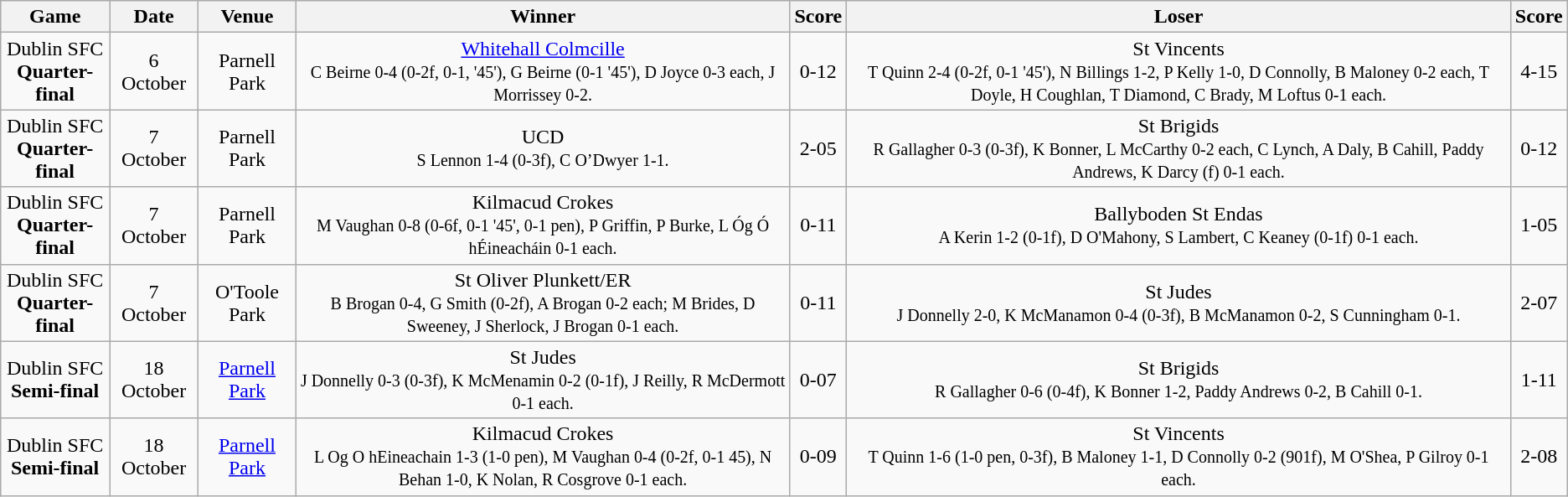<table class="wikitable">
<tr>
<th>Game</th>
<th>Date</th>
<th>Venue</th>
<th>Winner</th>
<th>Score</th>
<th>Loser</th>
<th>Score</th>
</tr>
<tr align="center">
<td>Dublin SFC<br><strong>Quarter-final</strong></td>
<td>6 October</td>
<td>Parnell Park</td>
<td><a href='#'>Whitehall Colmcille</a><br><small>C Beirne 0-4 (0-2f, 0-1, '45'), G Beirne (0-1 '45'), D Joyce 0-3 each, J Morrissey 0-2.</small></td>
<td>0-12</td>
<td>St Vincents<br><small>T Quinn 2-4 (0-2f, 0-1 '45'), N Billings 1-2, P Kelly 1-0, D Connolly, B Maloney 0-2 each, T Doyle, H Coughlan, T Diamond, C Brady, M Loftus 0-1 each.</small></td>
<td>4-15</td>
</tr>
<tr align="center">
<td>Dublin SFC<br><strong>Quarter-final</strong></td>
<td>7 October</td>
<td>Parnell Park</td>
<td>UCD<br><small>S Lennon 1-4 (0-3f), C O’Dwyer 1-1.</small></td>
<td>2-05</td>
<td>St Brigids<br><small>R Gallagher 0-3 (0-3f), K Bonner, L McCarthy 0-2 each, C Lynch, A Daly, B Cahill, Paddy Andrews, K Darcy (f) 0-1 each.</small></td>
<td>0-12</td>
</tr>
<tr align="center">
<td>Dublin SFC<br><strong>Quarter-final</strong></td>
<td>7 October</td>
<td>Parnell Park</td>
<td>Kilmacud Crokes<br><small>M Vaughan 0-8 (0-6f, 0-1 '45', 0-1 pen), P Griffin, P Burke, L Óg Ó hÉineacháin 0-1 each.</small></td>
<td>0-11</td>
<td>Ballyboden St Endas<br><small>A Kerin 1-2 (0-1f), D O'Mahony, S Lambert, C Keaney (0-1f) 0-1 each.</small></td>
<td>1-05</td>
</tr>
<tr align="center">
<td>Dublin SFC<br><strong>Quarter-final</strong></td>
<td>7 October</td>
<td>O'Toole Park</td>
<td>St Oliver Plunkett/ER<br><small>B Brogan 0-4, G Smith (0-2f), A Brogan 0-2 each; M Brides, D Sweeney, J Sherlock, J Brogan 0-1 each.</small></td>
<td>0-11</td>
<td>St Judes<br><small>J Donnelly 2-0, K McManamon 0-4 (0-3f), B McManamon 0-2, S Cunningham 0-1.</small></td>
<td>2-07</td>
</tr>
<tr align="center">
<td>Dublin SFC<br><strong>Semi-final</strong></td>
<td>18 October</td>
<td><a href='#'>Parnell Park</a></td>
<td>St Judes<br><small>J Donnelly 0-3 (0-3f), K McMenamin 0-2 (0-1f), J Reilly, R McDermott 0-1 each.</small></td>
<td>0-07</td>
<td>St Brigids<br><small>R Gallagher 0-6 (0-4f), K Bonner 1-2, Paddy Andrews 0-2, B Cahill 0-1.</small></td>
<td>1-11</td>
</tr>
<tr align="center">
<td>Dublin SFC<br><strong>Semi-final</strong></td>
<td>18 October</td>
<td><a href='#'>Parnell Park</a></td>
<td>Kilmacud Crokes<br><small> L Og O hEineachain 1-3 (1-0 pen), M Vaughan 0-4 (0-2f, 0-1 45), N Behan 1-0, K Nolan, R Cosgrove 0-1 each.</small></td>
<td>0-09</td>
<td>St Vincents<br><small>T Quinn 1-6 (1-0 pen, 0-3f), B Maloney 1-1, D Connolly 0-2 (901f), M O'Shea, P Gilroy 0-1 each.</small></td>
<td>2-08</td>
</tr>
</table>
